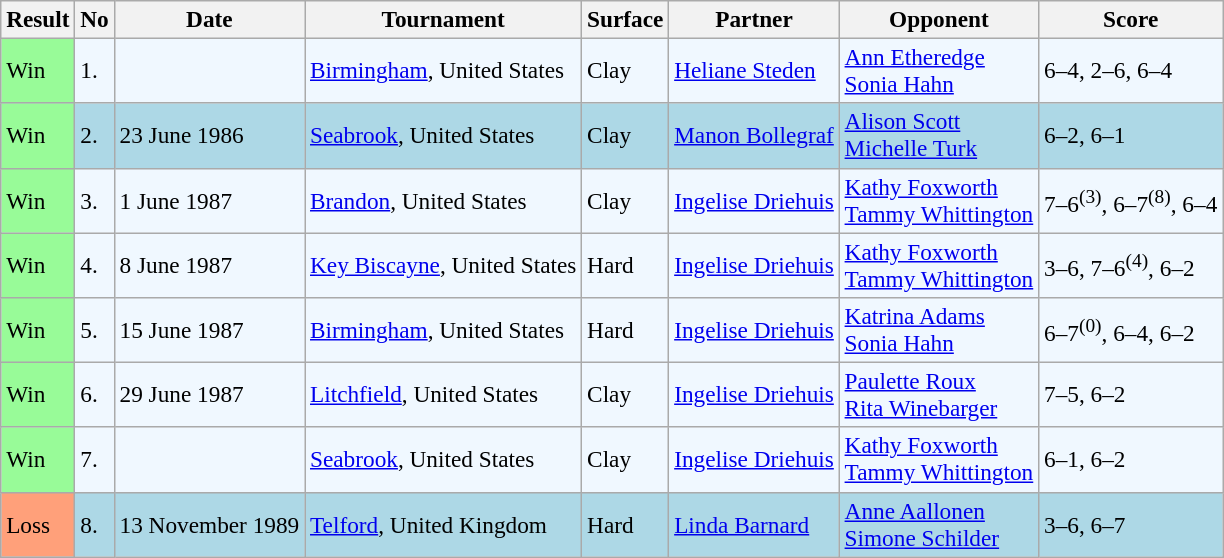<table class="sortable wikitable" style="font-size:97%;">
<tr>
<th style="width:40px">Result</th>
<th>No</th>
<th>Date</th>
<th>Tournament</th>
<th>Surface</th>
<th>Partner</th>
<th>Opponent</th>
<th>Score</th>
</tr>
<tr style="background:#f0f8ff;">
<td style="background:#98fb98;">Win</td>
<td>1.</td>
<td></td>
<td><a href='#'>Birmingham</a>, United States</td>
<td>Clay</td>
<td> <a href='#'>Heliane Steden</a></td>
<td> <a href='#'>Ann Etheredge</a> <br>  <a href='#'>Sonia Hahn</a></td>
<td>6–4, 2–6, 6–4</td>
</tr>
<tr style="background:lightblue;">
<td style="background:#98fb98;">Win</td>
<td>2.</td>
<td>23 June 1986</td>
<td><a href='#'>Seabrook</a>, United States</td>
<td>Clay</td>
<td> <a href='#'>Manon Bollegraf</a></td>
<td> <a href='#'>Alison Scott</a> <br>  <a href='#'>Michelle Turk</a></td>
<td>6–2, 6–1</td>
</tr>
<tr style="background:#f0f8ff;">
<td style="background:#98fb98;">Win</td>
<td>3.</td>
<td>1 June 1987</td>
<td><a href='#'>Brandon</a>, United States</td>
<td>Clay</td>
<td> <a href='#'>Ingelise Driehuis</a></td>
<td> <a href='#'>Kathy Foxworth</a> <br>  <a href='#'>Tammy Whittington</a></td>
<td>7–6<sup>(3)</sup>, 6–7<sup>(8)</sup>, 6–4</td>
</tr>
<tr style="background:#f0f8ff;">
<td style="background:#98fb98;">Win</td>
<td>4.</td>
<td>8 June 1987</td>
<td><a href='#'>Key Biscayne</a>, United States</td>
<td>Hard</td>
<td> <a href='#'>Ingelise Driehuis</a></td>
<td> <a href='#'>Kathy Foxworth</a> <br>  <a href='#'>Tammy Whittington</a></td>
<td>3–6, 7–6<sup>(4)</sup>, 6–2</td>
</tr>
<tr style="background:#f0f8ff;">
<td style="background:#98fb98;">Win</td>
<td>5.</td>
<td>15 June 1987</td>
<td><a href='#'>Birmingham</a>, United States</td>
<td>Hard</td>
<td> <a href='#'>Ingelise Driehuis</a></td>
<td> <a href='#'>Katrina Adams</a> <br>  <a href='#'>Sonia Hahn</a></td>
<td>6–7<sup>(0)</sup>, 6–4, 6–2</td>
</tr>
<tr style="background:#f0f8ff;">
<td style="background:#98fb98;">Win</td>
<td>6.</td>
<td>29 June 1987</td>
<td><a href='#'>Litchfield</a>, United States</td>
<td>Clay</td>
<td> <a href='#'>Ingelise Driehuis</a></td>
<td> <a href='#'>Paulette Roux</a> <br>  <a href='#'>Rita Winebarger</a></td>
<td>7–5, 6–2</td>
</tr>
<tr style="background:#f0f8ff;">
<td style="background:#98fb98;">Win</td>
<td>7.</td>
<td></td>
<td><a href='#'>Seabrook</a>, United States</td>
<td>Clay</td>
<td> <a href='#'>Ingelise Driehuis</a></td>
<td> <a href='#'>Kathy Foxworth</a> <br>  <a href='#'>Tammy Whittington</a></td>
<td>6–1, 6–2</td>
</tr>
<tr style="background:lightblue;">
<td style="background:#ffa07a;">Loss</td>
<td>8.</td>
<td>13 November 1989</td>
<td><a href='#'>Telford</a>, United Kingdom</td>
<td>Hard</td>
<td> <a href='#'>Linda Barnard</a></td>
<td> <a href='#'>Anne Aallonen</a> <br>  <a href='#'>Simone Schilder</a></td>
<td>3–6, 6–7</td>
</tr>
</table>
